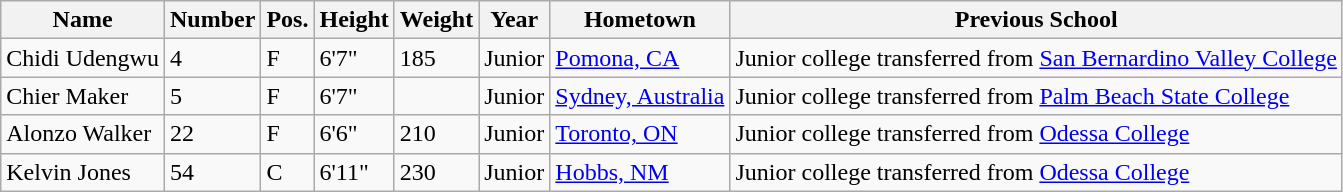<table class="wikitable sortable" border="1">
<tr>
<th>Name</th>
<th>Number</th>
<th>Pos.</th>
<th>Height</th>
<th>Weight</th>
<th>Year</th>
<th>Hometown</th>
<th class="unsortable">Previous School</th>
</tr>
<tr>
<td>Chidi Udengwu</td>
<td>4</td>
<td>F</td>
<td>6'7"</td>
<td>185</td>
<td>Junior</td>
<td><a href='#'>Pomona, CA</a></td>
<td>Junior college transferred from <a href='#'>San Bernardino Valley College</a></td>
</tr>
<tr>
<td>Chier Maker</td>
<td>5</td>
<td>F</td>
<td>6'7"</td>
<td></td>
<td>Junior</td>
<td><a href='#'>Sydney, Australia</a></td>
<td>Junior college transferred from <a href='#'>Palm Beach State College</a></td>
</tr>
<tr>
<td>Alonzo Walker</td>
<td>22</td>
<td>F</td>
<td>6'6"</td>
<td>210</td>
<td>Junior</td>
<td><a href='#'>Toronto, ON</a></td>
<td>Junior college transferred from <a href='#'>Odessa College</a></td>
</tr>
<tr>
<td>Kelvin Jones</td>
<td>54</td>
<td>C</td>
<td>6'11"</td>
<td>230</td>
<td>Junior</td>
<td><a href='#'>Hobbs, NM</a></td>
<td>Junior college transferred from <a href='#'>Odessa College</a></td>
</tr>
</table>
